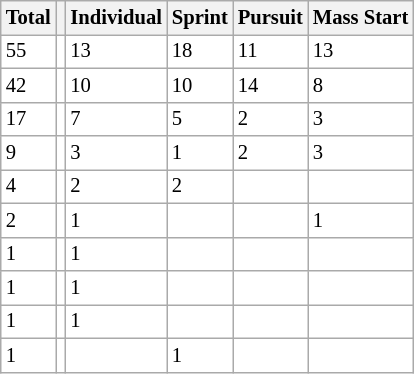<table class="wikitable plainrowheaders" style="background:#fff; font-size:86%; line-height:16px; border:grey solid 1px; border-collapse:collapse;">
<tr>
<th background:#efefef;">Total</th>
<th background:#efefef;"></th>
<th background:#efefef;">Individual</th>
<th background:#efefef;">Sprint</th>
<th background:#efefef;">Pursuit</th>
<th background:#efefef;">Mass Start</th>
</tr>
<tr>
<td>55</td>
<td></td>
<td>13</td>
<td>18</td>
<td>11</td>
<td>13</td>
</tr>
<tr>
<td>42</td>
<td></td>
<td>10</td>
<td>10</td>
<td>14</td>
<td>8</td>
</tr>
<tr>
<td>17</td>
<td></td>
<td>7</td>
<td>5</td>
<td>2</td>
<td>3</td>
</tr>
<tr>
<td>9</td>
<td></td>
<td>3</td>
<td>1</td>
<td>2</td>
<td>3</td>
</tr>
<tr>
<td>4</td>
<td></td>
<td>2</td>
<td>2</td>
<td></td>
<td></td>
</tr>
<tr>
<td>2</td>
<td></td>
<td>1</td>
<td></td>
<td></td>
<td>1</td>
</tr>
<tr>
<td>1</td>
<td></td>
<td>1</td>
<td></td>
<td></td>
<td></td>
</tr>
<tr>
<td>1</td>
<td></td>
<td>1</td>
<td></td>
<td></td>
<td></td>
</tr>
<tr>
<td>1</td>
<td></td>
<td>1</td>
<td></td>
<td></td>
<td></td>
</tr>
<tr>
<td>1</td>
<td></td>
<td></td>
<td>1</td>
<td></td>
<td></td>
</tr>
</table>
